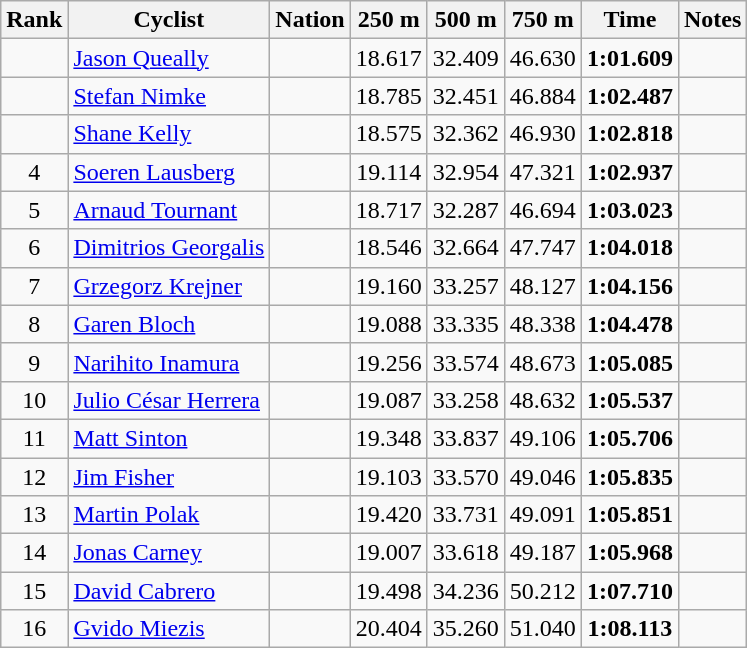<table class="wikitable sortable" style="text-align:center">
<tr>
<th>Rank</th>
<th>Cyclist</th>
<th>Nation</th>
<th>250 m</th>
<th>500 m</th>
<th>750 m</th>
<th>Time</th>
<th>Notes</th>
</tr>
<tr>
<td></td>
<td align=left><a href='#'>Jason Queally</a></td>
<td align=left></td>
<td>18.617</td>
<td>32.409</td>
<td>46.630</td>
<td><strong>1:01.609</strong></td>
<td></td>
</tr>
<tr>
<td></td>
<td align=left><a href='#'>Stefan Nimke</a></td>
<td align=left></td>
<td>18.785</td>
<td>32.451</td>
<td>46.884</td>
<td><strong>1:02.487</strong></td>
<td></td>
</tr>
<tr>
<td></td>
<td align=left><a href='#'>Shane Kelly</a></td>
<td align=left></td>
<td>18.575</td>
<td>32.362</td>
<td>46.930</td>
<td><strong>1:02.818</strong></td>
<td></td>
</tr>
<tr>
<td>4</td>
<td align=left><a href='#'>Soeren Lausberg</a></td>
<td align=left></td>
<td>19.114</td>
<td>32.954</td>
<td>47.321</td>
<td><strong>1:02.937</strong></td>
<td></td>
</tr>
<tr>
<td>5</td>
<td align=left><a href='#'>Arnaud Tournant</a></td>
<td align=left></td>
<td>18.717</td>
<td>32.287</td>
<td>46.694</td>
<td><strong>1:03.023</strong></td>
<td></td>
</tr>
<tr>
<td>6</td>
<td align=left><a href='#'>Dimitrios Georgalis</a></td>
<td align=left></td>
<td>18.546</td>
<td>32.664</td>
<td>47.747</td>
<td><strong>1:04.018</strong></td>
<td></td>
</tr>
<tr>
<td>7</td>
<td align=left><a href='#'>Grzegorz Krejner</a></td>
<td align=left></td>
<td>19.160</td>
<td>33.257</td>
<td>48.127</td>
<td><strong>1:04.156</strong></td>
<td></td>
</tr>
<tr>
<td>8</td>
<td align=left><a href='#'>Garen Bloch</a></td>
<td align=left></td>
<td>19.088</td>
<td>33.335</td>
<td>48.338</td>
<td><strong>1:04.478</strong></td>
<td></td>
</tr>
<tr>
<td>9</td>
<td align=left><a href='#'>Narihito Inamura</a></td>
<td align=left></td>
<td>19.256</td>
<td>33.574</td>
<td>48.673</td>
<td><strong>1:05.085</strong></td>
<td></td>
</tr>
<tr>
<td>10</td>
<td align=left><a href='#'>Julio César Herrera</a></td>
<td align=left></td>
<td>19.087</td>
<td>33.258</td>
<td>48.632</td>
<td><strong>1:05.537</strong></td>
<td></td>
</tr>
<tr>
<td>11</td>
<td align=left><a href='#'>Matt Sinton</a></td>
<td align=left></td>
<td>19.348</td>
<td>33.837</td>
<td>49.106</td>
<td><strong>1:05.706</strong></td>
<td></td>
</tr>
<tr>
<td>12</td>
<td align=left><a href='#'>Jim Fisher</a></td>
<td align=left></td>
<td>19.103</td>
<td>33.570</td>
<td>49.046</td>
<td><strong>1:05.835</strong></td>
<td></td>
</tr>
<tr>
<td>13</td>
<td align=left><a href='#'>Martin Polak</a></td>
<td align=left></td>
<td>19.420</td>
<td>33.731</td>
<td>49.091</td>
<td><strong>1:05.851</strong></td>
<td></td>
</tr>
<tr>
<td>14</td>
<td align=left><a href='#'>Jonas Carney</a></td>
<td align=left></td>
<td>19.007</td>
<td>33.618</td>
<td>49.187</td>
<td><strong>1:05.968</strong></td>
<td></td>
</tr>
<tr>
<td>15</td>
<td align=left><a href='#'>David Cabrero</a></td>
<td align=left></td>
<td>19.498</td>
<td>34.236</td>
<td>50.212</td>
<td><strong>1:07.710</strong></td>
<td></td>
</tr>
<tr>
<td>16</td>
<td align=left><a href='#'>Gvido Miezis</a></td>
<td align=left></td>
<td>20.404</td>
<td>35.260</td>
<td>51.040</td>
<td><strong>1:08.113</strong></td>
<td></td>
</tr>
</table>
